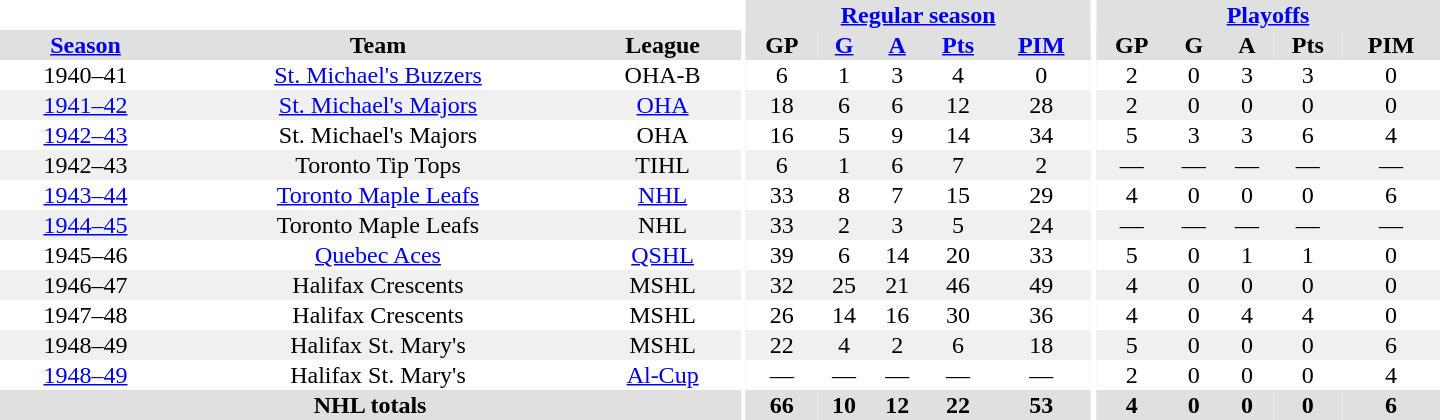<table border="0" cellpadding="1" cellspacing="0" style="text-align:center; width:60em">
<tr bgcolor="#e0e0e0">
<th colspan="3" bgcolor="#ffffff"></th>
<th rowspan="100" bgcolor="#ffffff"></th>
<th colspan="5"><a href='#'>Regular season</a></th>
<th rowspan="100" bgcolor="#ffffff"></th>
<th colspan="5"><a href='#'>Playoffs</a></th>
</tr>
<tr bgcolor="#e0e0e0">
<th><a href='#'>Season</a></th>
<th>Team</th>
<th>League</th>
<th>GP</th>
<th><a href='#'>G</a></th>
<th><a href='#'>A</a></th>
<th><a href='#'>Pts</a></th>
<th><a href='#'>PIM</a></th>
<th>GP</th>
<th>G</th>
<th>A</th>
<th>Pts</th>
<th>PIM</th>
</tr>
<tr>
<td>1940–41</td>
<td><a href='#'>St. Michael's Buzzers</a></td>
<td>OHA-B</td>
<td>6</td>
<td>1</td>
<td>3</td>
<td>4</td>
<td>0</td>
<td>2</td>
<td>0</td>
<td>3</td>
<td>3</td>
<td>0</td>
</tr>
<tr bgcolor="#f0f0f0">
<td><a href='#'>1941–42</a></td>
<td><a href='#'>St. Michael's Majors</a></td>
<td><a href='#'>OHA</a></td>
<td>18</td>
<td>6</td>
<td>6</td>
<td>12</td>
<td>28</td>
<td>2</td>
<td>0</td>
<td>0</td>
<td>0</td>
<td>0</td>
</tr>
<tr>
<td><a href='#'>1942–43</a></td>
<td>St. Michael's Majors</td>
<td>OHA</td>
<td>16</td>
<td>5</td>
<td>9</td>
<td>14</td>
<td>34</td>
<td>5</td>
<td>3</td>
<td>3</td>
<td>6</td>
<td>4</td>
</tr>
<tr bgcolor="#f0f0f0">
<td>1942–43</td>
<td>Toronto Tip Tops</td>
<td>TIHL</td>
<td>6</td>
<td>1</td>
<td>6</td>
<td>7</td>
<td>2</td>
<td>—</td>
<td>—</td>
<td>—</td>
<td>—</td>
<td>—</td>
</tr>
<tr>
<td><a href='#'>1943–44</a></td>
<td><a href='#'>Toronto Maple Leafs</a></td>
<td><a href='#'>NHL</a></td>
<td>33</td>
<td>8</td>
<td>7</td>
<td>15</td>
<td>29</td>
<td>4</td>
<td>0</td>
<td>0</td>
<td>0</td>
<td>6</td>
</tr>
<tr bgcolor="#f0f0f0">
<td><a href='#'>1944–45</a></td>
<td>Toronto Maple Leafs</td>
<td>NHL</td>
<td>33</td>
<td>2</td>
<td>3</td>
<td>5</td>
<td>24</td>
<td>—</td>
<td>—</td>
<td>—</td>
<td>—</td>
<td>—</td>
</tr>
<tr>
<td>1945–46</td>
<td><a href='#'>Quebec Aces</a></td>
<td><a href='#'>QSHL</a></td>
<td>39</td>
<td>6</td>
<td>14</td>
<td>20</td>
<td>33</td>
<td>5</td>
<td>0</td>
<td>1</td>
<td>1</td>
<td>0</td>
</tr>
<tr bgcolor="#f0f0f0">
<td>1946–47</td>
<td>Halifax Crescents</td>
<td>MSHL</td>
<td>32</td>
<td>25</td>
<td>21</td>
<td>46</td>
<td>49</td>
<td>4</td>
<td>0</td>
<td>0</td>
<td>0</td>
<td>0</td>
</tr>
<tr>
<td>1947–48</td>
<td>Halifax Crescents</td>
<td>MSHL</td>
<td>26</td>
<td>14</td>
<td>16</td>
<td>30</td>
<td>36</td>
<td>4</td>
<td>0</td>
<td>4</td>
<td>4</td>
<td>0</td>
</tr>
<tr bgcolor="#f0f0f0">
<td>1948–49</td>
<td>Halifax St. Mary's</td>
<td>MSHL</td>
<td>22</td>
<td>4</td>
<td>2</td>
<td>6</td>
<td>18</td>
<td>5</td>
<td>0</td>
<td>0</td>
<td>0</td>
<td>6</td>
</tr>
<tr>
<td><a href='#'>1948–49</a></td>
<td>Halifax St. Mary's</td>
<td><a href='#'>Al-Cup</a></td>
<td>—</td>
<td>—</td>
<td>—</td>
<td>—</td>
<td>—</td>
<td>2</td>
<td>0</td>
<td>0</td>
<td>0</td>
<td>4</td>
</tr>
<tr bgcolor="#e0e0e0">
<th colspan="3">NHL totals</th>
<th>66</th>
<th>10</th>
<th>12</th>
<th>22</th>
<th>53</th>
<th>4</th>
<th>0</th>
<th>0</th>
<th>0</th>
<th>6</th>
</tr>
</table>
